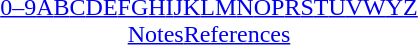<table id="toc" class="toc" summary="Class" align="center" style="text-align:center;">
<tr>
<th></th>
</tr>
<tr>
<td><a href='#'>0–9</a><a href='#'>A</a><a href='#'>B</a><a href='#'>C</a><a href='#'>D</a><a href='#'>E</a><a href='#'>F</a><a href='#'>G</a><a href='#'>H</a><a href='#'>I</a><a href='#'>J</a><a href='#'>K</a><a href='#'>L</a><a href='#'>M</a><a href='#'>N</a><a href='#'>O</a><a href='#'>P</a><a href='#'>R</a><a href='#'>S</a><a href='#'>T</a><a href='#'>U</a><a href='#'>V</a><a href='#'>W</a><a href='#'>Y</a><a href='#'>Z</a><br><a href='#'>Notes</a><a href='#'>References</a></td>
</tr>
</table>
